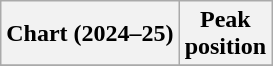<table class="wikitable sortable plainrowheaders" style="text-align:center">
<tr>
<th scope="col">Chart (2024–25)</th>
<th scope="col">Peak<br>position</th>
</tr>
<tr>
</tr>
</table>
